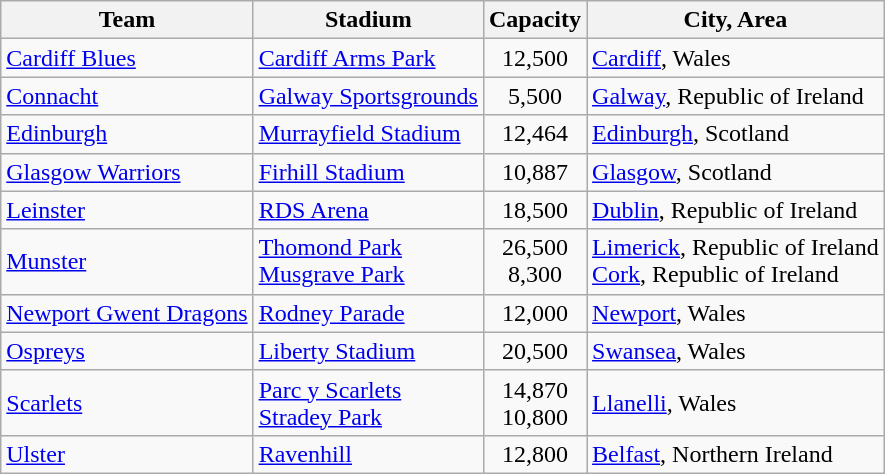<table class="wikitable">
<tr>
<th>Team</th>
<th>Stadium</th>
<th>Capacity</th>
<th>City, Area</th>
</tr>
<tr>
<td> <a href='#'>Cardiff Blues</a></td>
<td><a href='#'>Cardiff Arms Park</a></td>
<td style="text-align:center">12,500</td>
<td><a href='#'>Cardiff</a>, Wales</td>
</tr>
<tr>
<td> <a href='#'>Connacht</a></td>
<td><a href='#'>Galway Sportsgrounds</a></td>
<td style="text-align:center">5,500</td>
<td><a href='#'>Galway</a>, Republic of Ireland</td>
</tr>
<tr>
<td> <a href='#'>Edinburgh</a></td>
<td><a href='#'>Murrayfield Stadium</a></td>
<td style="text-align:center">12,464</td>
<td><a href='#'>Edinburgh</a>, Scotland</td>
</tr>
<tr>
<td> <a href='#'>Glasgow Warriors</a></td>
<td><a href='#'>Firhill Stadium</a></td>
<td style="text-align:center">10,887</td>
<td><a href='#'>Glasgow</a>, Scotland</td>
</tr>
<tr>
<td> <a href='#'>Leinster</a></td>
<td><a href='#'>RDS Arena</a></td>
<td style="text-align:center">18,500</td>
<td><a href='#'>Dublin</a>, Republic of Ireland</td>
</tr>
<tr>
<td> <a href='#'>Munster</a></td>
<td><a href='#'>Thomond Park</a><br><a href='#'>Musgrave Park</a></td>
<td style="text-align:center">26,500<br>8,300</td>
<td><a href='#'>Limerick</a>, Republic of Ireland<br><a href='#'>Cork</a>, Republic of Ireland</td>
</tr>
<tr>
<td> <a href='#'>Newport Gwent Dragons</a></td>
<td><a href='#'>Rodney Parade</a></td>
<td style="text-align:center">12,000</td>
<td><a href='#'>Newport</a>, Wales</td>
</tr>
<tr>
<td> <a href='#'>Ospreys</a></td>
<td><a href='#'>Liberty Stadium</a></td>
<td style="text-align:center">20,500</td>
<td><a href='#'>Swansea</a>, Wales</td>
</tr>
<tr>
<td> <a href='#'>Scarlets</a></td>
<td><a href='#'>Parc y Scarlets</a><br><a href='#'>Stradey Park</a></td>
<td style="text-align:center">14,870<br>10,800</td>
<td><a href='#'>Llanelli</a>, Wales</td>
</tr>
<tr>
<td> <a href='#'>Ulster</a></td>
<td><a href='#'>Ravenhill</a></td>
<td style="text-align:center">12,800</td>
<td><a href='#'>Belfast</a>, Northern Ireland</td>
</tr>
</table>
